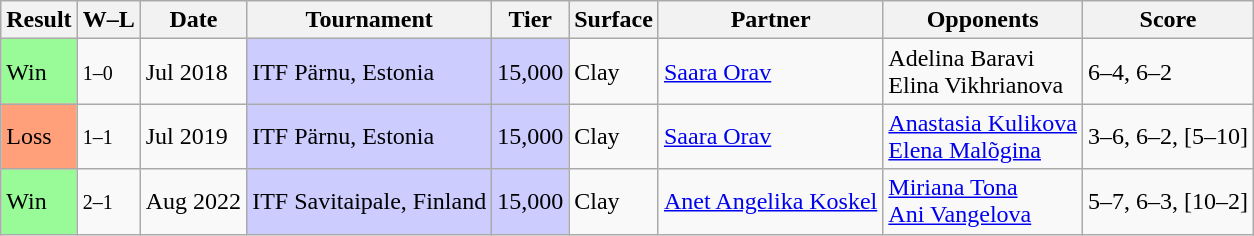<table class="sortable wikitable">
<tr>
<th>Result</th>
<th class="unsortable">W–L</th>
<th>Date</th>
<th>Tournament</th>
<th>Tier</th>
<th>Surface</th>
<th>Partner</th>
<th>Opponents</th>
<th class="unsortable">Score</th>
</tr>
<tr>
<td style="background:#98fb98;">Win</td>
<td><small>1–0</small></td>
<td>Jul 2018</td>
<td style="background:#ccccff;">ITF Pärnu, Estonia</td>
<td style="background:#ccccff;">15,000</td>
<td>Clay</td>
<td> <a href='#'>Saara Orav</a></td>
<td> Adelina Baravi <br>  Elina Vikhrianova</td>
<td>6–4, 6–2</td>
</tr>
<tr>
<td style="background:#ffa07a;">Loss</td>
<td><small>1–1</small></td>
<td>Jul 2019</td>
<td style="background:#ccccff;">ITF Pärnu, Estonia</td>
<td style="background:#ccccff;">15,000</td>
<td>Clay</td>
<td> <a href='#'>Saara Orav</a></td>
<td> <a href='#'>Anastasia Kulikova</a> <br>  <a href='#'>Elena Malõgina</a></td>
<td>3–6, 6–2, [5–10]</td>
</tr>
<tr>
<td style="background:#98fb98;">Win</td>
<td><small>2–1</small></td>
<td>Aug 2022</td>
<td style="background:#ccccff;">ITF Savitaipale, Finland</td>
<td style="background:#ccccff;">15,000</td>
<td>Clay</td>
<td> <a href='#'>Anet Angelika Koskel</a></td>
<td> <a href='#'>Miriana Tona</a> <br>  <a href='#'>Ani Vangelova</a></td>
<td>5–7, 6–3, [10–2]</td>
</tr>
</table>
